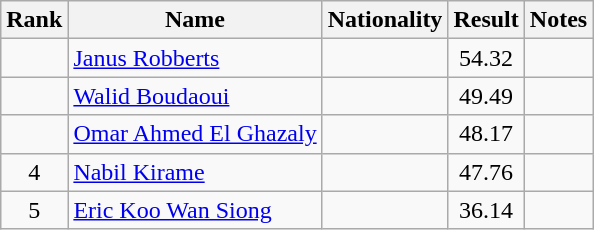<table class="wikitable sortable" style="text-align:center">
<tr>
<th>Rank</th>
<th>Name</th>
<th>Nationality</th>
<th>Result</th>
<th>Notes</th>
</tr>
<tr>
<td></td>
<td align=left><a href='#'>Janus Robberts</a></td>
<td align=left></td>
<td>54.32</td>
<td></td>
</tr>
<tr>
<td></td>
<td align=left><a href='#'>Walid Boudaoui</a></td>
<td align=left></td>
<td>49.49</td>
<td></td>
</tr>
<tr>
<td></td>
<td align=left><a href='#'>Omar Ahmed El Ghazaly</a></td>
<td align=left></td>
<td>48.17</td>
<td></td>
</tr>
<tr>
<td>4</td>
<td align=left><a href='#'>Nabil Kirame</a></td>
<td align=left></td>
<td>47.76</td>
<td></td>
</tr>
<tr>
<td>5</td>
<td align=left><a href='#'>Eric Koo Wan Siong</a></td>
<td align=left></td>
<td>36.14</td>
<td></td>
</tr>
</table>
